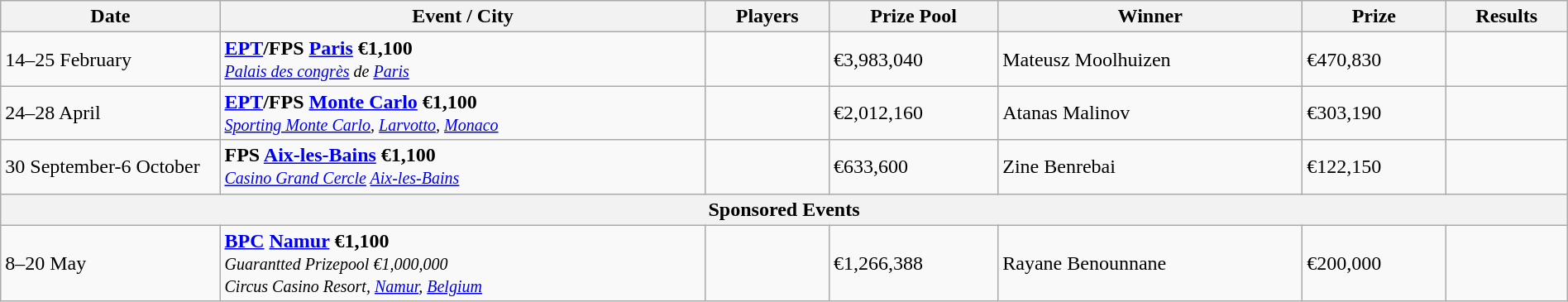<table class="wikitable" width="100%">
<tr>
<th width="14%">Date</th>
<th !width="16%">Event / City</th>
<th !width="11%">Players</th>
<th !width="14%">Prize Pool</th>
<th !width="18%">Winner</th>
<th !width="14%">Prize</th>
<th !width="11%">Results</th>
</tr>
<tr>
<td>14–25 February</td>
<td> <strong><a href='#'>EPT</a>/FPS <a href='#'>Paris</a> €1,100</strong><br><small><em><a href='#'>Palais des congrès</a> de <a href='#'>Paris</a></em></small></td>
<td></td>
<td>€3,983,040</td>
<td> Mateusz Moolhuizen</td>
<td>€470,830</td>
<td></td>
</tr>
<tr>
<td>24–28 April</td>
<td> <strong><a href='#'>EPT</a>/FPS <a href='#'>Monte Carlo</a> €1,100</strong><br><small><em><a href='#'>Sporting Monte Carlo</a>, <a href='#'>Larvotto</a>, <a href='#'>Monaco</a></em></small></td>
<td></td>
<td>€2,012,160</td>
<td> Atanas Malinov</td>
<td>€303,190</td>
<td></td>
</tr>
<tr>
<td>30 September-6 October</td>
<td> <strong>FPS <a href='#'>Aix-les-Bains</a> €1,100</strong><br><small><em><a href='#'>Casino Grand Cercle</a> <a href='#'>Aix-les-Bains</a></em></small></td>
<td></td>
<td>€633,600</td>
<td> Zine Benrebai</td>
<td>€122,150</td>
<td></td>
</tr>
<tr>
<th colspan="7">Sponsored Events</th>
</tr>
<tr>
<td>8–20 May</td>
<td> <strong><a href='#'>BPC</a> <a href='#'>Namur</a> €1,100</strong><br><small><em>Guarantted Prizepool €1,000,000</em></small><br><small><em>Circus Casino Resort, <a href='#'>Namur</a>, <a href='#'>Belgium</a></em></small></td>
<td></td>
<td>€1,266,388</td>
<td> Rayane Benounnane</td>
<td>€200,000</td>
<td></td>
</tr>
</table>
